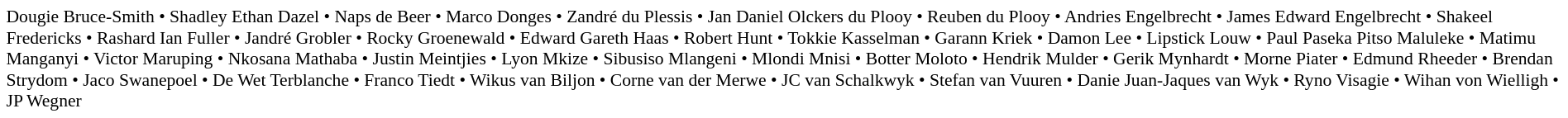<table cellpadding="2" style="border: 1px solid white; font-size:90%;">
<tr>
<td style="text-align:left;">Dougie Bruce-Smith • Shadley Ethan Dazel • Naps de Beer • Marco Donges • Zandré du Plessis • Jan Daniel Olckers du Plooy • Reuben du Plooy • Andries Engelbrecht • James Edward Engelbrecht • Shakeel Fredericks • Rashard Ian Fuller • Jandré Grobler • Rocky Groenewald • Edward Gareth Haas • Robert Hunt • Tokkie Kasselman • Garann Kriek • Damon Lee • Lipstick Louw • Paul Paseka Pitso Maluleke • Matimu Manganyi • Victor Maruping • Nkosana Mathaba • Justin Meintjies • Lyon Mkize • Sibusiso Mlangeni • Mlondi Mnisi • Botter Moloto • Hendrik Mulder • Gerik Mynhardt • Morne Piater • Edmund Rheeder • Brendan Strydom • Jaco Swanepoel • De Wet Terblanche • Franco Tiedt • Wikus van Biljon • Corne van der Merwe • JC van Schalkwyk • Stefan van Vuuren • Danie Juan-Jaques van Wyk • Ryno Visagie • Wihan von Wielligh • JP Wegner</td>
</tr>
</table>
